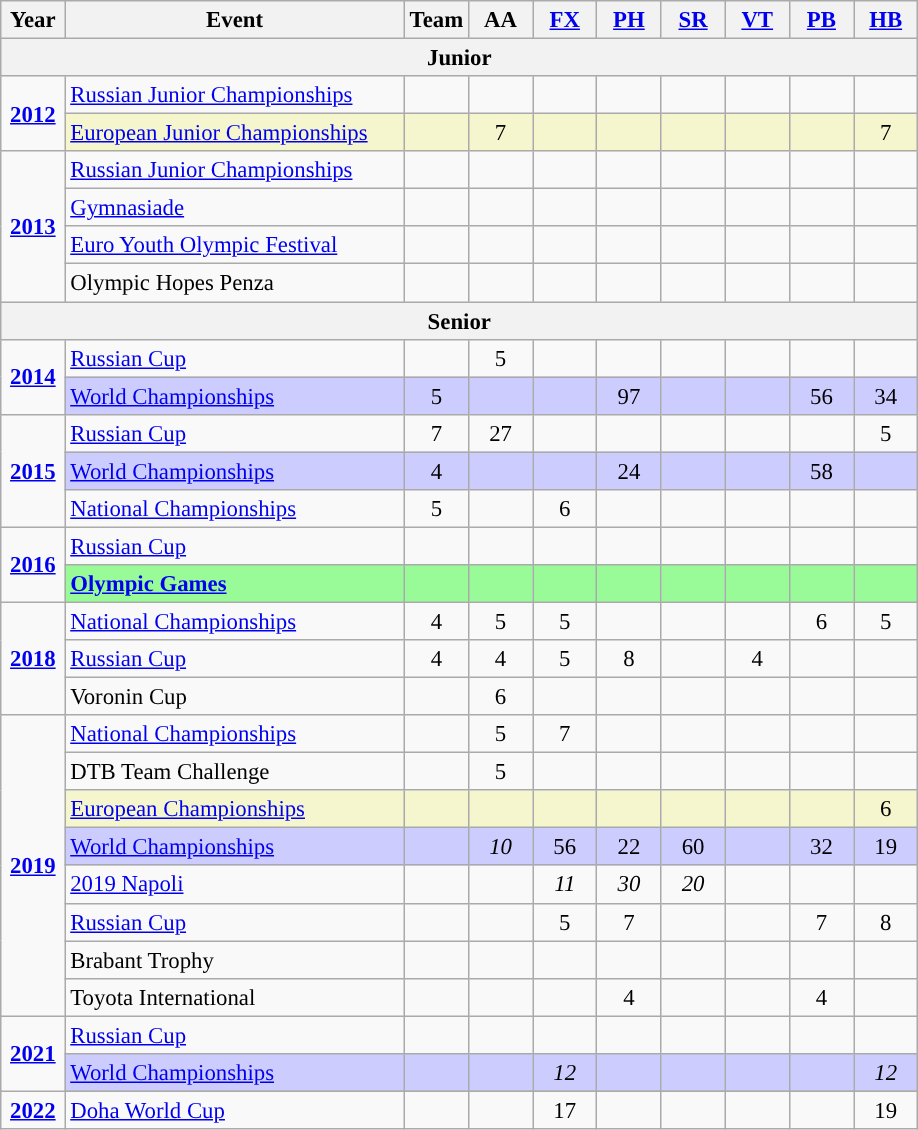<table class="wikitable sortable" style="text-align:center; font-size:95%;">
<tr>
<th width=7% class=unsortable>Year</th>
<th width=37% class=unsortable>Event</th>
<th width=7% class=unsortable>Team</th>
<th width=7% class=unsortable>AA</th>
<th width=7% class=unsortable><a href='#'>FX</a></th>
<th width=7% class=unsortable><a href='#'>PH</a></th>
<th width=7% class=unsortable><a href='#'>SR</a></th>
<th width=7% class=unsortable><a href='#'>VT</a></th>
<th width=7% class=unsortable><a href='#'>PB</a></th>
<th width=7% class=unsortable><a href='#'>HB</a></th>
</tr>
<tr>
<th colspan="10"><strong>Junior</strong></th>
</tr>
<tr>
<td rowspan="2”"><strong><a href='#'>2012</a></strong></td>
<td align=left><a href='#'>Russian Junior Championships</a></td>
<td></td>
<td></td>
<td></td>
<td></td>
<td></td>
<td></td>
<td></td>
<td></td>
</tr>
<tr bgcolor=#F5F6CE>
<td align=left><a href='#'>European Junior Championships</a></td>
<td></td>
<td>7</td>
<td></td>
<td></td>
<td></td>
<td></td>
<td></td>
<td>7</td>
</tr>
<tr>
<td rowspan="4"><strong><a href='#'>2013</a></strong></td>
<td align=left><a href='#'>Russian Junior Championships</a></td>
<td></td>
<td></td>
<td></td>
<td></td>
<td></td>
<td></td>
<td></td>
<td></td>
</tr>
<tr>
<td align=left><a href='#'>Gymnasiade</a></td>
<td></td>
<td></td>
<td></td>
<td></td>
<td></td>
<td></td>
<td></td>
<td></td>
</tr>
<tr>
<td align=left><a href='#'>Euro Youth Olympic Festival</a></td>
<td></td>
<td></td>
<td></td>
<td></td>
<td></td>
<td></td>
<td></td>
<td></td>
</tr>
<tr>
<td align=left>Olympic Hopes Penza</td>
<td></td>
<td></td>
<td></td>
<td></td>
<td></td>
<td></td>
<td></td>
<td></td>
</tr>
<tr>
<th colspan="10"><strong>Senior</strong></th>
</tr>
<tr>
<td rowspan="2"><strong><a href='#'>2014</a></strong></td>
<td align=left><a href='#'>Russian Cup</a></td>
<td></td>
<td>5</td>
<td></td>
<td></td>
<td></td>
<td></td>
<td></td>
<td></td>
</tr>
<tr bgcolor=#CCCCFF>
<td align=left><a href='#'>World Championships</a></td>
<td>5</td>
<td></td>
<td></td>
<td>97</td>
<td></td>
<td></td>
<td>56</td>
<td>34</td>
</tr>
<tr>
<td rowspan="3"><strong><a href='#'>2015</a></strong></td>
<td align=left><a href='#'>Russian Cup</a></td>
<td>7</td>
<td>27</td>
<td></td>
<td></td>
<td></td>
<td></td>
<td></td>
<td>5</td>
</tr>
<tr bgcolor=#CCCCFF>
<td align=left><a href='#'>World Championships</a></td>
<td>4</td>
<td></td>
<td></td>
<td>24</td>
<td></td>
<td></td>
<td>58</td>
<td></td>
</tr>
<tr>
<td align=left><a href='#'>National Championships</a></td>
<td>5</td>
<td></td>
<td>6</td>
<td></td>
<td></td>
<td></td>
<td></td>
<td></td>
</tr>
<tr>
<td rowspan="2"><strong><a href='#'>2016</a></strong></td>
<td align=left><a href='#'>Russian Cup</a></td>
<td></td>
<td></td>
<td></td>
<td></td>
<td></td>
<td></td>
<td></td>
<td></td>
</tr>
<tr bgcolor=98FB98>
<td align=left><strong><a href='#'>Olympic Games</a></strong></td>
<td></td>
<td></td>
<td></td>
<td></td>
<td></td>
<td></td>
<td></td>
<td></td>
</tr>
<tr>
<td rowspan="3"><strong><a href='#'>2018</a></strong></td>
<td align=left><a href='#'>National Championships</a></td>
<td>4</td>
<td>5</td>
<td>5</td>
<td></td>
<td></td>
<td></td>
<td>6</td>
<td>5</td>
</tr>
<tr>
<td align=left><a href='#'>Russian Cup</a></td>
<td>4</td>
<td>4</td>
<td>5</td>
<td>8</td>
<td></td>
<td>4</td>
<td></td>
<td></td>
</tr>
<tr>
<td align=left>Voronin Cup</td>
<td></td>
<td>6</td>
<td></td>
<td></td>
<td></td>
<td></td>
<td></td>
<td></td>
</tr>
<tr>
<td rowspan="8"><strong><a href='#'>2019</a></strong></td>
<td align=left><a href='#'>National Championships</a></td>
<td></td>
<td>5</td>
<td>7</td>
<td></td>
<td></td>
<td></td>
<td></td>
<td></td>
</tr>
<tr>
<td align=left>DTB Team Challenge</td>
<td></td>
<td>5</td>
<td></td>
<td></td>
<td></td>
<td></td>
<td></td>
<td></td>
</tr>
<tr bgcolor=#F5F6CE>
<td align=left><a href='#'>European Championships</a></td>
<td></td>
<td></td>
<td></td>
<td></td>
<td></td>
<td></td>
<td></td>
<td>6</td>
</tr>
<tr bgcolor=#CCCCFF>
<td align=left><a href='#'>World Championships</a></td>
<td></td>
<td><em>10</em></td>
<td>56</td>
<td>22</td>
<td>60</td>
<td></td>
<td>32</td>
<td>19</td>
</tr>
<tr>
<td align=left><a href='#'>2019 Napoli</a></td>
<td></td>
<td></td>
<td><em>11</em></td>
<td><em>30</em></td>
<td><em>20</em></td>
<td></td>
<td></td>
<td></td>
</tr>
<tr>
<td align=left><a href='#'>Russian Cup</a></td>
<td></td>
<td></td>
<td>5</td>
<td>7</td>
<td></td>
<td></td>
<td>7</td>
<td>8</td>
</tr>
<tr>
<td align=left>Brabant Trophy</td>
<td></td>
<td></td>
<td></td>
<td></td>
<td></td>
<td></td>
<td></td>
<td></td>
</tr>
<tr>
<td align=left>Toyota International</td>
<td></td>
<td></td>
<td></td>
<td>4</td>
<td></td>
<td></td>
<td>4</td>
<td></td>
</tr>
<tr>
<td rowspan="2"><strong><a href='#'>2021</a></strong></td>
<td align=left><a href='#'>Russian Cup</a></td>
<td></td>
<td></td>
<td></td>
<td></td>
<td></td>
<td></td>
<td></td>
<td></td>
</tr>
<tr bgcolor=#CCCCFF>
<td align=left><a href='#'>World Championships</a></td>
<td></td>
<td></td>
<td><em>12</em></td>
<td></td>
<td></td>
<td></td>
<td></td>
<td><em>12</em></td>
</tr>
<tr>
<td rowspan="4"><strong><a href='#'>2022</a></strong></td>
</tr>
<tr>
<td align=left><a href='#'>Doha World Cup</a></td>
<td></td>
<td></td>
<td>17</td>
<td></td>
<td></td>
<td></td>
<td></td>
<td>19</td>
</tr>
</table>
